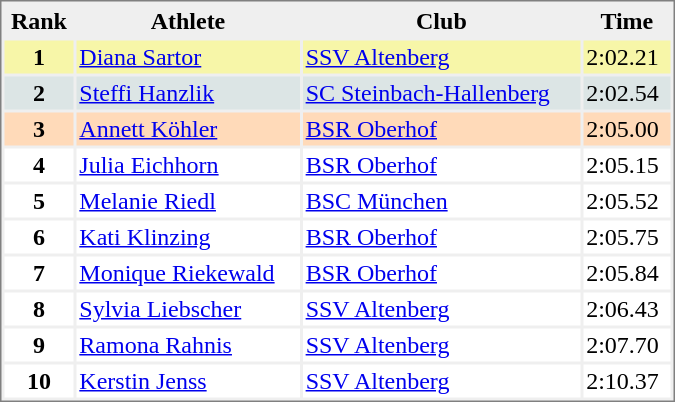<table style="border:1px solid #808080; background-color:#EFEFEF;" cellspacing="2" cellpadding="2" width="450">
<tr bgcolor="#EFEFEF">
<th>Rank</th>
<th>Athlete</th>
<th>Club</th>
<th>Time</th>
</tr>
<tr valign="top" bgcolor="#F7F6A8">
<th>1</th>
<td><a href='#'>Diana Sartor</a></td>
<td><a href='#'>SSV Altenberg</a></td>
<td>2:02.21</td>
</tr>
<tr valign="top" bgcolor="#DCE5E5">
<th>2</th>
<td><a href='#'>Steffi Hanzlik</a></td>
<td><a href='#'>SC Steinbach-Hallenberg</a></td>
<td>2:02.54</td>
</tr>
<tr valign="top" bgcolor="#FFDAB9">
<th>3</th>
<td><a href='#'>Annett Köhler</a></td>
<td><a href='#'>BSR Oberhof</a></td>
<td>2:05.00</td>
</tr>
<tr valign="top" bgcolor="#FFFFFF">
<th>4</th>
<td><a href='#'>Julia Eichhorn</a></td>
<td><a href='#'>BSR Oberhof</a></td>
<td>2:05.15</td>
</tr>
<tr valign="top" bgcolor="#FFFFFF">
<th>5</th>
<td><a href='#'>Melanie Riedl</a></td>
<td><a href='#'>BSC München</a></td>
<td>2:05.52</td>
</tr>
<tr valign="top" bgcolor="#FFFFFF">
<th>6</th>
<td><a href='#'>Kati Klinzing</a></td>
<td><a href='#'>BSR Oberhof</a></td>
<td>2:05.75</td>
</tr>
<tr valign="top" bgcolor="#FFFFFF">
<th>7</th>
<td><a href='#'>Monique Riekewald</a></td>
<td><a href='#'>BSR Oberhof</a></td>
<td>2:05.84</td>
</tr>
<tr valign="top" bgcolor="#FFFFFF">
<th>8</th>
<td><a href='#'>Sylvia Liebscher</a></td>
<td><a href='#'>SSV Altenberg</a></td>
<td>2:06.43</td>
</tr>
<tr valign="top" bgcolor="#FFFFFF">
<th>9</th>
<td><a href='#'>Ramona Rahnis</a></td>
<td><a href='#'>SSV Altenberg</a></td>
<td>2:07.70</td>
</tr>
<tr valign="top" bgcolor="#FFFFFF">
<th>10</th>
<td><a href='#'>Kerstin Jenss</a></td>
<td><a href='#'>SSV Altenberg</a></td>
<td>2:10.37</td>
</tr>
</table>
